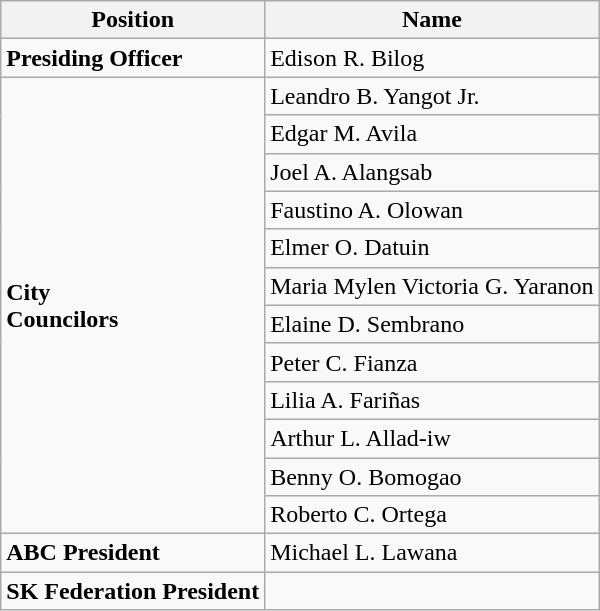<table class=wikitable>
<tr>
<th>Position</th>
<th>Name</th>
</tr>
<tr>
<td><strong>Presiding Officer</strong></td>
<td>Edison R. Bilog</td>
</tr>
<tr>
<td rowspan=12><strong>City<br>Councilors</strong></td>
<td>Leandro B. Yangot Jr.</td>
</tr>
<tr>
<td>Edgar M. Avila</td>
</tr>
<tr>
<td>Joel A. Alangsab</td>
</tr>
<tr>
<td>Faustino A. Olowan</td>
</tr>
<tr>
<td>Elmer O. Datuin</td>
</tr>
<tr>
<td>Maria Mylen Victoria G. Yaranon</td>
</tr>
<tr>
<td>Elaine D. Sembrano</td>
</tr>
<tr>
<td>Peter C. Fianza</td>
</tr>
<tr>
<td>Lilia A. Fariñas</td>
</tr>
<tr>
<td>Arthur L. Allad-iw</td>
</tr>
<tr>
<td>Benny O. Bomogao</td>
</tr>
<tr>
<td>Roberto C. Ortega</td>
</tr>
<tr>
<td><strong>ABC President</strong></td>
<td>Michael L. Lawana</td>
</tr>
<tr>
<td><strong>SK Federation President</strong></td>
<td></td>
</tr>
</table>
